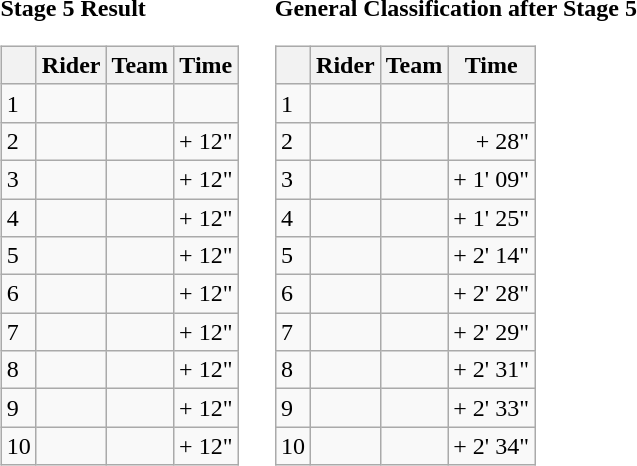<table>
<tr>
<td><strong>Stage 5 Result</strong><br><table class="wikitable">
<tr>
<th></th>
<th>Rider</th>
<th>Team</th>
<th>Time</th>
</tr>
<tr>
<td>1</td>
<td></td>
<td></td>
<td align="right"></td>
</tr>
<tr>
<td>2</td>
<td></td>
<td></td>
<td align="right">+ 12"</td>
</tr>
<tr>
<td>3</td>
<td></td>
<td></td>
<td align="right">+ 12"</td>
</tr>
<tr>
<td>4</td>
<td></td>
<td></td>
<td align="right">+ 12"</td>
</tr>
<tr>
<td>5</td>
<td></td>
<td></td>
<td align="right">+ 12"</td>
</tr>
<tr>
<td>6</td>
<td> </td>
<td></td>
<td align="right">+ 12"</td>
</tr>
<tr>
<td>7</td>
<td></td>
<td></td>
<td align="right">+ 12"</td>
</tr>
<tr>
<td>8</td>
<td></td>
<td></td>
<td align="right">+ 12"</td>
</tr>
<tr>
<td>9</td>
<td></td>
<td></td>
<td align="right">+ 12"</td>
</tr>
<tr>
<td>10</td>
<td></td>
<td></td>
<td align="right">+ 12"</td>
</tr>
</table>
</td>
<td></td>
<td><strong>General Classification after Stage 5</strong><br><table class="wikitable">
<tr>
<th></th>
<th>Rider</th>
<th>Team</th>
<th>Time</th>
</tr>
<tr>
<td>1</td>
<td> </td>
<td></td>
<td align="right"></td>
</tr>
<tr>
<td>2</td>
<td></td>
<td></td>
<td align="right">+ 28"</td>
</tr>
<tr>
<td>3</td>
<td></td>
<td></td>
<td align="right">+ 1' 09"</td>
</tr>
<tr>
<td>4</td>
<td> </td>
<td></td>
<td align="right">+ 1' 25"</td>
</tr>
<tr>
<td>5</td>
<td></td>
<td></td>
<td align="right">+ 2' 14"</td>
</tr>
<tr>
<td>6</td>
<td></td>
<td></td>
<td align="right">+ 2' 28"</td>
</tr>
<tr>
<td>7</td>
<td></td>
<td></td>
<td align="right">+ 2' 29"</td>
</tr>
<tr>
<td>8</td>
<td></td>
<td></td>
<td align="right">+ 2' 31"</td>
</tr>
<tr>
<td>9</td>
<td></td>
<td></td>
<td align="right">+ 2' 33"</td>
</tr>
<tr>
<td>10</td>
<td></td>
<td></td>
<td align="right">+ 2' 34"</td>
</tr>
</table>
</td>
</tr>
</table>
